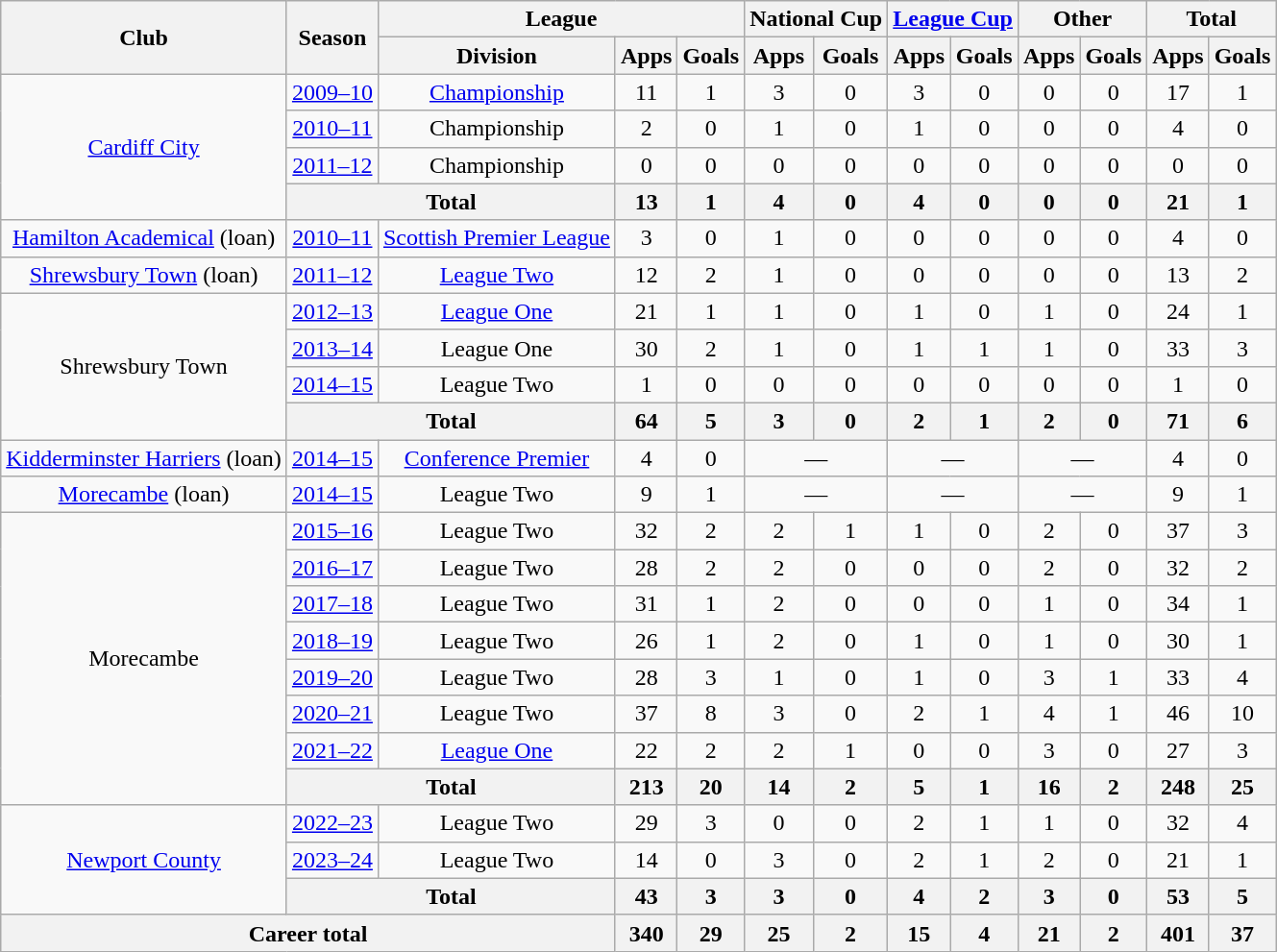<table class="wikitable" style="text-align:center">
<tr>
<th rowspan="2">Club</th>
<th rowspan="2">Season</th>
<th colspan="3">League</th>
<th colspan="2">National Cup</th>
<th colspan="2"><a href='#'>League Cup</a></th>
<th colspan="2">Other</th>
<th colspan="2">Total</th>
</tr>
<tr>
<th>Division</th>
<th>Apps</th>
<th>Goals</th>
<th>Apps</th>
<th>Goals</th>
<th>Apps</th>
<th>Goals</th>
<th>Apps</th>
<th>Goals</th>
<th>Apps</th>
<th>Goals</th>
</tr>
<tr>
<td rowspan="4"><a href='#'>Cardiff City</a></td>
<td><a href='#'>2009–10</a></td>
<td><a href='#'>Championship</a></td>
<td>11</td>
<td>1</td>
<td>3</td>
<td>0</td>
<td>3</td>
<td>0</td>
<td>0</td>
<td>0</td>
<td>17</td>
<td>1</td>
</tr>
<tr>
<td><a href='#'>2010–11</a></td>
<td>Championship</td>
<td>2</td>
<td>0</td>
<td>1</td>
<td>0</td>
<td>1</td>
<td>0</td>
<td>0</td>
<td>0</td>
<td>4</td>
<td>0</td>
</tr>
<tr>
<td><a href='#'>2011–12</a></td>
<td>Championship</td>
<td>0</td>
<td>0</td>
<td>0</td>
<td>0</td>
<td>0</td>
<td>0</td>
<td>0</td>
<td>0</td>
<td>0</td>
<td>0</td>
</tr>
<tr>
<th colspan="2">Total</th>
<th>13</th>
<th>1</th>
<th>4</th>
<th>0</th>
<th>4</th>
<th>0</th>
<th>0</th>
<th>0</th>
<th>21</th>
<th>1</th>
</tr>
<tr>
<td><a href='#'>Hamilton Academical</a> (loan)</td>
<td><a href='#'>2010–11</a></td>
<td><a href='#'>Scottish Premier League</a></td>
<td>3</td>
<td>0</td>
<td>1</td>
<td>0</td>
<td>0</td>
<td>0</td>
<td>0</td>
<td>0</td>
<td>4</td>
<td>0</td>
</tr>
<tr>
<td><a href='#'>Shrewsbury Town</a> (loan)</td>
<td><a href='#'>2011–12</a></td>
<td><a href='#'>League Two</a></td>
<td>12</td>
<td>2</td>
<td>1</td>
<td>0</td>
<td>0</td>
<td>0</td>
<td>0</td>
<td>0</td>
<td>13</td>
<td>2</td>
</tr>
<tr>
<td rowspan="4">Shrewsbury Town</td>
<td><a href='#'>2012–13</a></td>
<td><a href='#'>League One</a></td>
<td>21</td>
<td>1</td>
<td>1</td>
<td>0</td>
<td>1</td>
<td>0</td>
<td>1</td>
<td>0</td>
<td>24</td>
<td>1</td>
</tr>
<tr>
<td><a href='#'>2013–14</a></td>
<td>League One</td>
<td>30</td>
<td>2</td>
<td>1</td>
<td>0</td>
<td>1</td>
<td>1</td>
<td>1</td>
<td>0</td>
<td>33</td>
<td>3</td>
</tr>
<tr>
<td><a href='#'>2014–15</a></td>
<td>League Two</td>
<td>1</td>
<td>0</td>
<td>0</td>
<td>0</td>
<td>0</td>
<td>0</td>
<td>0</td>
<td>0</td>
<td>1</td>
<td>0</td>
</tr>
<tr>
<th colspan="2">Total</th>
<th>64</th>
<th>5</th>
<th>3</th>
<th>0</th>
<th>2</th>
<th>1</th>
<th>2</th>
<th>0</th>
<th>71</th>
<th>6</th>
</tr>
<tr>
<td><a href='#'>Kidderminster Harriers</a> (loan)</td>
<td><a href='#'>2014–15</a></td>
<td><a href='#'>Conference Premier</a></td>
<td>4</td>
<td>0</td>
<td colspan="2">—</td>
<td colspan="2">—</td>
<td colspan="2">—</td>
<td>4</td>
<td>0</td>
</tr>
<tr>
<td><a href='#'>Morecambe</a> (loan)</td>
<td><a href='#'>2014–15</a></td>
<td>League Two</td>
<td>9</td>
<td>1</td>
<td colspan="2">—</td>
<td colspan="2">—</td>
<td colspan="2">—</td>
<td>9</td>
<td>1</td>
</tr>
<tr>
<td rowspan="8">Morecambe</td>
<td><a href='#'>2015–16</a></td>
<td>League Two</td>
<td>32</td>
<td>2</td>
<td>2</td>
<td>1</td>
<td>1</td>
<td>0</td>
<td>2</td>
<td>0</td>
<td>37</td>
<td>3</td>
</tr>
<tr>
<td><a href='#'>2016–17</a></td>
<td>League Two</td>
<td>28</td>
<td>2</td>
<td>2</td>
<td>0</td>
<td>0</td>
<td>0</td>
<td>2</td>
<td>0</td>
<td>32</td>
<td>2</td>
</tr>
<tr>
<td><a href='#'>2017–18</a></td>
<td>League Two</td>
<td>31</td>
<td>1</td>
<td>2</td>
<td>0</td>
<td>0</td>
<td>0</td>
<td>1</td>
<td>0</td>
<td>34</td>
<td>1</td>
</tr>
<tr>
<td><a href='#'>2018–19</a></td>
<td>League Two</td>
<td>26</td>
<td>1</td>
<td>2</td>
<td>0</td>
<td>1</td>
<td>0</td>
<td>1</td>
<td>0</td>
<td>30</td>
<td>1</td>
</tr>
<tr>
<td><a href='#'>2019–20</a></td>
<td>League Two</td>
<td>28</td>
<td>3</td>
<td>1</td>
<td>0</td>
<td>1</td>
<td>0</td>
<td>3</td>
<td>1</td>
<td>33</td>
<td>4</td>
</tr>
<tr>
<td><a href='#'>2020–21</a></td>
<td>League Two</td>
<td>37</td>
<td>8</td>
<td>3</td>
<td>0</td>
<td>2</td>
<td>1</td>
<td>4</td>
<td>1</td>
<td>46</td>
<td>10</td>
</tr>
<tr>
<td><a href='#'>2021–22</a></td>
<td><a href='#'>League One</a></td>
<td>22</td>
<td>2</td>
<td>2</td>
<td>1</td>
<td>0</td>
<td>0</td>
<td>3</td>
<td>0</td>
<td>27</td>
<td>3</td>
</tr>
<tr>
<th colspan="2">Total</th>
<th>213</th>
<th>20</th>
<th>14</th>
<th>2</th>
<th>5</th>
<th>1</th>
<th>16</th>
<th>2</th>
<th>248</th>
<th>25</th>
</tr>
<tr>
<td rowspan="3"><a href='#'>Newport County</a></td>
<td><a href='#'>2022–23</a></td>
<td>League Two</td>
<td>29</td>
<td>3</td>
<td>0</td>
<td>0</td>
<td>2</td>
<td>1</td>
<td>1</td>
<td>0</td>
<td>32</td>
<td>4</td>
</tr>
<tr>
<td><a href='#'>2023–24</a></td>
<td>League Two</td>
<td>14</td>
<td>0</td>
<td>3</td>
<td>0</td>
<td>2</td>
<td>1</td>
<td>2</td>
<td>0</td>
<td>21</td>
<td>1</td>
</tr>
<tr>
<th colspan="2">Total</th>
<th>43</th>
<th>3</th>
<th>3</th>
<th>0</th>
<th>4</th>
<th>2</th>
<th>3</th>
<th>0</th>
<th>53</th>
<th>5</th>
</tr>
<tr>
<th colspan="3">Career total</th>
<th>340</th>
<th>29</th>
<th>25</th>
<th>2</th>
<th>15</th>
<th>4</th>
<th>21</th>
<th>2</th>
<th>401</th>
<th>37</th>
</tr>
</table>
